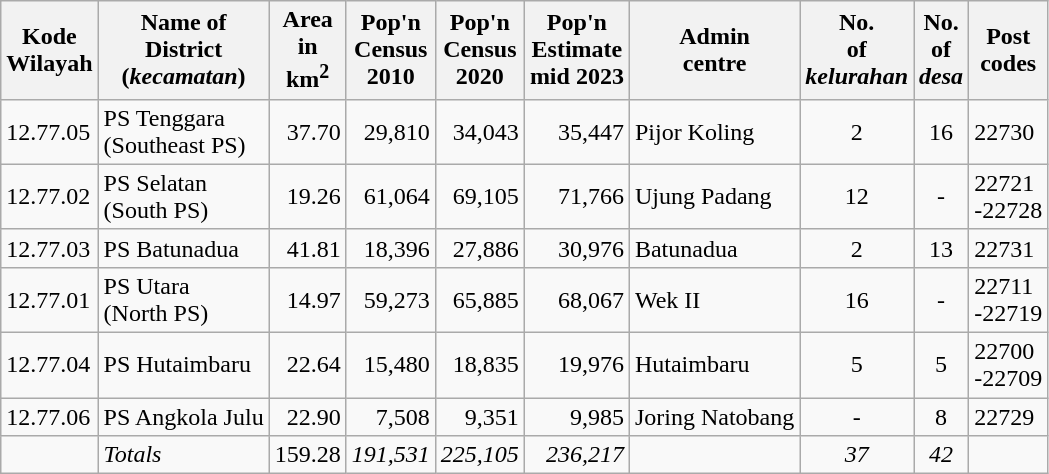<table class="sortable wikitable">
<tr>
<th>Kode <br>Wilayah</th>
<th>Name of<br>District<br>(<em>kecamatan</em>)</th>
<th>Area<br>in <br>km<sup>2</sup></th>
<th>Pop'n<br>Census<br>2010</th>
<th>Pop'n<br>Census<br>2020</th>
<th>Pop'n<br>Estimate<br>mid 2023</th>
<th>Admin<br>centre</th>
<th>No.<br>of<br><em>kelurahan</em></th>
<th>No.<br>of<br><em>desa</em></th>
<th>Post<br>codes</th>
</tr>
<tr>
<td>12.77.05</td>
<td>PS Tenggara <br>(Southeast PS)</td>
<td align="right">37.70</td>
<td align="right">29,810</td>
<td align="right">34,043</td>
<td align="right">35,447</td>
<td>Pijor Koling</td>
<td align="center">2</td>
<td align="center">16</td>
<td>22730</td>
</tr>
<tr>
<td>12.77.02</td>
<td>PS Selatan <br>(South PS)</td>
<td align="right">19.26</td>
<td align="right">61,064</td>
<td align="right">69,105</td>
<td align="right">71,766</td>
<td>Ujung Padang</td>
<td align="center">12</td>
<td align="center">-</td>
<td>22721<br>-22728</td>
</tr>
<tr>
<td>12.77.03</td>
<td>PS Batunadua</td>
<td align="right">41.81</td>
<td align="right">18,396</td>
<td align="right">27,886</td>
<td align="right">30,976</td>
<td>Batunadua</td>
<td align="center">2</td>
<td align="center">13</td>
<td>22731</td>
</tr>
<tr>
<td>12.77.01</td>
<td>PS Utara <br>(North PS)</td>
<td align="right">14.97</td>
<td align="right">59,273</td>
<td align="right">65,885</td>
<td align="right">68,067</td>
<td>Wek II</td>
<td align="center">16</td>
<td align="center">-</td>
<td>22711<br>-22719</td>
</tr>
<tr>
<td>12.77.04</td>
<td>PS Hutaimbaru</td>
<td align="right">22.64</td>
<td align="right">15,480</td>
<td align="right">18,835</td>
<td align="right">19,976</td>
<td>Hutaimbaru</td>
<td align="center">5</td>
<td align="center">5</td>
<td>22700<br>-22709</td>
</tr>
<tr>
<td>12.77.06</td>
<td>PS Angkola Julu</td>
<td align="right">22.90</td>
<td align="right">7,508</td>
<td align="right">9,351</td>
<td align="right">9,985</td>
<td>Joring Natobang</td>
<td align="center">-</td>
<td align="center">8</td>
<td>22729</td>
</tr>
<tr>
<td></td>
<td><em>Totals</em></td>
<td align="right">159.28</td>
<td align="right"><em>191,531</em></td>
<td align="right"><em>225,105</em></td>
<td align="right"><em>236,217</em></td>
<td></td>
<td align="center"><em>37</em></td>
<td align="center"><em>42</em></td>
<td></td>
</tr>
</table>
